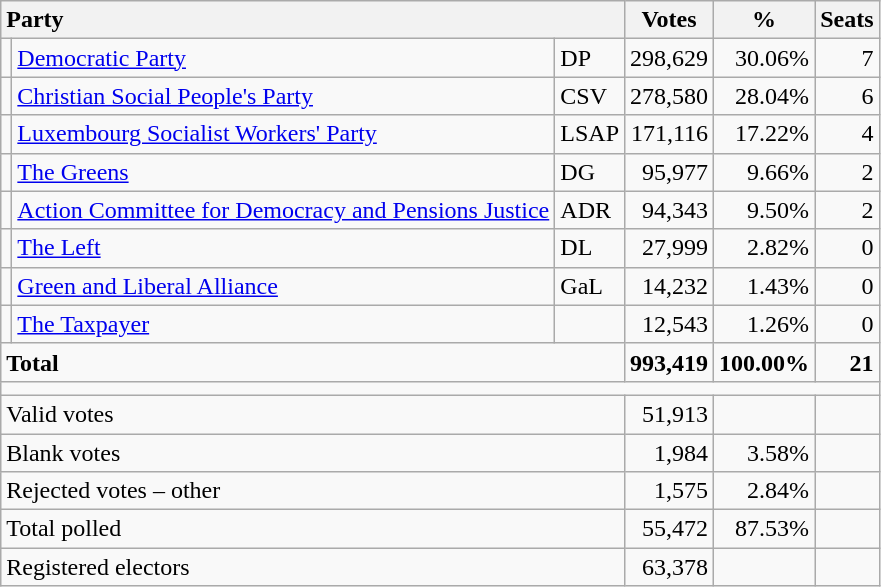<table class="wikitable" border="1" style="text-align:right;">
<tr>
<th style="text-align:left;" valign=bottom colspan=3>Party</th>
<th align=center valign=bottom width="50">Votes</th>
<th align=center valign=bottom width="50">%</th>
<th align=center>Seats</th>
</tr>
<tr>
<td></td>
<td align=left><a href='#'>Democratic Party</a></td>
<td align=left>DP</td>
<td>298,629</td>
<td>30.06%</td>
<td>7</td>
</tr>
<tr>
<td></td>
<td align=left><a href='#'>Christian Social People's Party</a></td>
<td align=left>CSV</td>
<td>278,580</td>
<td>28.04%</td>
<td>6</td>
</tr>
<tr>
<td></td>
<td align=left><a href='#'>Luxembourg Socialist Workers' Party</a></td>
<td align=left>LSAP</td>
<td>171,116</td>
<td>17.22%</td>
<td>4</td>
</tr>
<tr>
<td></td>
<td align=left><a href='#'>The Greens</a></td>
<td align=left>DG</td>
<td>95,977</td>
<td>9.66%</td>
<td>2</td>
</tr>
<tr>
<td></td>
<td align=left><a href='#'>Action Committee for Democracy and Pensions Justice</a></td>
<td align=left>ADR</td>
<td>94,343</td>
<td>9.50%</td>
<td>2</td>
</tr>
<tr>
<td></td>
<td align=left><a href='#'>The Left</a></td>
<td align=left>DL</td>
<td>27,999</td>
<td>2.82%</td>
<td>0</td>
</tr>
<tr>
<td></td>
<td align=left><a href='#'>Green and Liberal Alliance</a></td>
<td align=left>GaL</td>
<td>14,232</td>
<td>1.43%</td>
<td>0</td>
</tr>
<tr>
<td></td>
<td align=left><a href='#'>The Taxpayer</a></td>
<td align=left></td>
<td>12,543</td>
<td>1.26%</td>
<td>0</td>
</tr>
<tr style="font-weight:bold">
<td align=left colspan=3>Total</td>
<td>993,419</td>
<td>100.00%</td>
<td>21</td>
</tr>
<tr>
<td colspan=6 height="2"></td>
</tr>
<tr>
<td align=left colspan=3>Valid votes</td>
<td>51,913</td>
<td></td>
<td></td>
</tr>
<tr>
<td align=left colspan=3>Blank votes</td>
<td>1,984</td>
<td>3.58%</td>
<td></td>
</tr>
<tr>
<td align=left colspan=3>Rejected votes – other</td>
<td>1,575</td>
<td>2.84%</td>
<td></td>
</tr>
<tr>
<td align=left colspan=3>Total polled</td>
<td>55,472</td>
<td>87.53%</td>
<td></td>
</tr>
<tr>
<td align=left colspan=3>Registered electors</td>
<td>63,378</td>
<td></td>
<td></td>
</tr>
</table>
